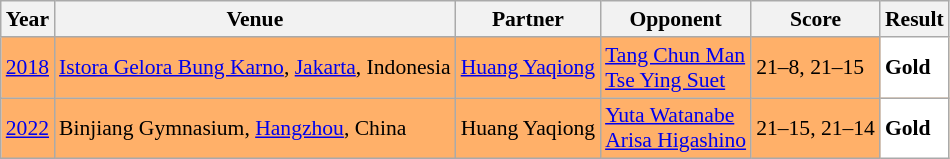<table class="sortable wikitable" style="font-size: 90%">
<tr>
<th>Year</th>
<th>Venue</th>
<th>Partner</th>
<th>Opponent</th>
<th>Score</th>
<th>Result</th>
</tr>
<tr style="background:#FFB069">
<td align="center"><a href='#'>2018</a></td>
<td align="left"><a href='#'>Istora Gelora Bung Karno</a>, <a href='#'>Jakarta</a>, Indonesia</td>
<td align="left"> <a href='#'>Huang Yaqiong</a></td>
<td align="left"> <a href='#'>Tang Chun Man</a><br> <a href='#'>Tse Ying Suet</a></td>
<td align="left">21–8, 21–15</td>
<td style="text-align:left; background:white"> <strong>Gold</strong></td>
</tr>
<tr style="background:#FFB069">
<td align="center"><a href='#'>2022</a></td>
<td align="left">Binjiang Gymnasium, <a href='#'>Hangzhou</a>, China</td>
<td align="left"> Huang Yaqiong</td>
<td align="left"> <a href='#'>Yuta Watanabe</a><br>  <a href='#'>Arisa Higashino</a></td>
<td align="left">21–15, 21–14</td>
<td style="text-align:left; background:white"> <strong>Gold</strong></td>
</tr>
</table>
